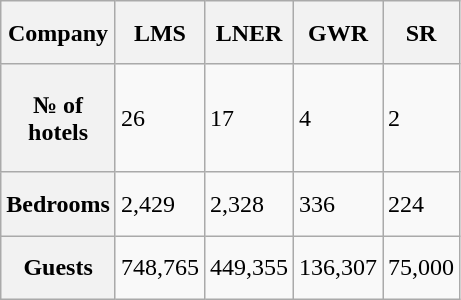<table class="wikitable" style="text-align: left; width: 200px; height: 200px;">
<tr>
<th scope="col">Company</th>
<th scope="col">LMS</th>
<th scope="col">LNER</th>
<th scope="col">GWR</th>
<th scope="col">SR</th>
</tr>
<tr>
<th scope="row">№ of hotels</th>
<td>26</td>
<td>17</td>
<td>4</td>
<td>2</td>
</tr>
<tr>
<th scope="row">Bedrooms</th>
<td>2,429</td>
<td>2,328</td>
<td>336</td>
<td>224</td>
</tr>
<tr>
<th scope="row">Guests</th>
<td>748,765</td>
<td>449,355</td>
<td>136,307</td>
<td>75,000</td>
</tr>
</table>
